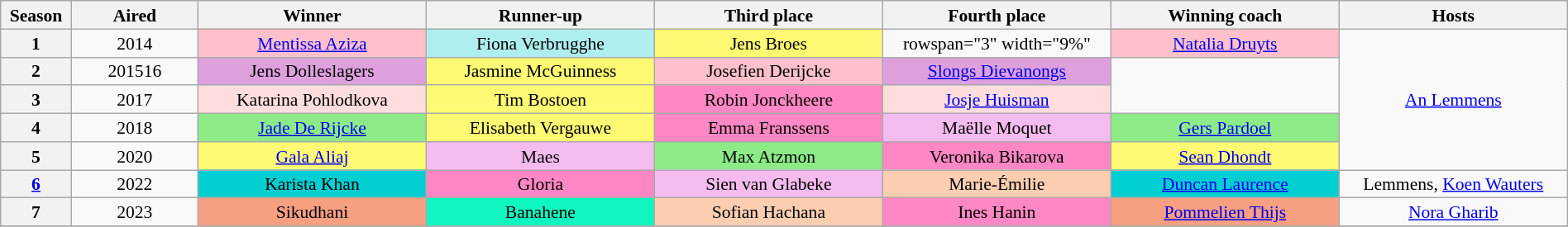<table class="wikitable" style="text-align:center; font-size:90%; line-height:16px; width:100%">
<tr>
<th width="1%" scope="col">Season</th>
<th width="5%" scope="col">Aired</th>
<th width="9%" scope="col">Winner</th>
<th width="9%">Runner-up</th>
<th width="9%">Third place</th>
<th width="9%">Fourth place</th>
<th width="9%" scope="col">Winning coach</th>
<th width="9%" scope="col">Hosts</th>
</tr>
<tr>
<th>1</th>
<td>2014</td>
<td style="background: pink"><a href='#'>Mentissa Aziza</a></td>
<td style="background:#afeeee; width:9%">Fiona Verbrugghe</td>
<td style="background:#fffa73; width:9%">Jens Broes</td>
<td>rowspan="3" width="9%" </td>
<td style="background: pink"><a href='#'>Natalia Druyts</a></td>
<td rowspan="5"><a href='#'>An Lemmens</a></td>
</tr>
<tr>
<th>2</th>
<td>201516</td>
<td style="background:#dda0dd">Jens Dolleslagers</td>
<td style="background:#fffa73">Jasmine McGuinness</td>
<td style="background: pink">Josefien Derijcke</td>
<td style="background:#dda0dd"><a href='#'>Slongs Dievanongs</a></td>
</tr>
<tr>
<th>3</th>
<td>2017</td>
<td style="background:#ffdddd">Katarina Pohlodkova</td>
<td style="background:#fffa73">Tim Bostoen</td>
<td style="background:#FF87C3">Robin Jonckheere</td>
<td style="background:#ffdddd"><a href='#'>Josje Huisman</a></td>
</tr>
<tr>
<th>4</th>
<td>2018</td>
<td style="background:#8deb87"><a href='#'>Jade De Rijcke</a></td>
<td style="background:#fffa73">Elisabeth Vergauwe</td>
<td style="background:#FF87C3">Emma Franssens</td>
<td style="background:#f4bbee">Maëlle Moquet</td>
<td style="background:#8deb87"><a href='#'>Gers Pardoel</a></td>
</tr>
<tr>
<th>5</th>
<td>2020</td>
<td style="background:#fffa73"><a href='#'>Gala Aliaj</a></td>
<td style="background:#f4bbee"> Maes</td>
<td style="background:#8ceb87">Max Atzmon</td>
<td style="background:#FF87C3">Veronika Bikarova</td>
<td style="background:#fffa73"><a href='#'>Sean Dhondt</a></td>
</tr>
<tr>
<th><a href='#'>6</a></th>
<td>2022</td>
<td style="background:#00ced1">Karista Khan</td>
<td style="background:#FF87C3">Gloria</td>
<td style="background:#f4bbee">Sien van Glabeke</td>
<td style="background:#fbceb1">Marie-Émilie</td>
<td style="background:#00ced1"><a href='#'>Duncan Laurence</a></td>
<td rowspan="1">Lemmens, <a href='#'>Koen Wauters</a></td>
</tr>
<tr>
<th>7</th>
<td>2023</td>
<td style="background:#F79F81">Sikudhani </td>
<td style="background:#0ff7c0">Banahene</td>
<td style="background:#fbceb1">Sofian Hachana</td>
<td style="background:#FF87C3">Ines Hanin</td>
<td style="background:#F79F81"><a href='#'>Pommelien Thijs</a></td>
<td> <a href='#'>Nora Gharib</a></td>
</tr>
<tr>
</tr>
</table>
